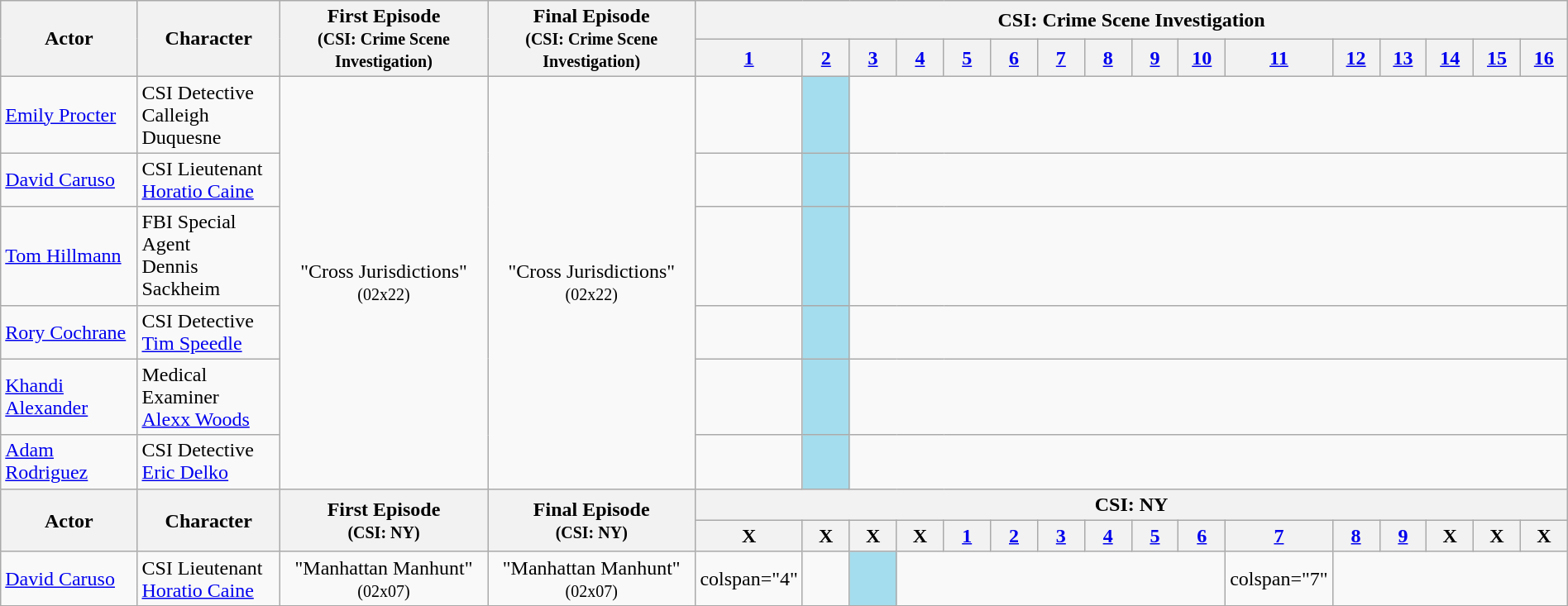<table class="wikitable" style="width:100%;">
<tr>
<th rowspan="2">Actor</th>
<th rowspan="2">Character</th>
<th rowspan="2">First Episode<br><small>(CSI: Crime Scene Investigation)</small></th>
<th rowspan="2">Final Episode<br><small>(CSI: Crime Scene Investigation)</small></th>
<th colspan="16">CSI: Crime Scene Investigation</th>
</tr>
<tr>
<th style="width:3%;"><a href='#'>1</a></th>
<th style="width:3%;"><a href='#'>2</a></th>
<th style="width:3%;"><a href='#'>3</a></th>
<th style="width:3%;"><a href='#'>4</a></th>
<th style="width:3%;"><a href='#'>5</a></th>
<th style="width:3%;"><a href='#'>6</a></th>
<th style="width:3%;"><a href='#'>7</a></th>
<th style="width:3%;"><a href='#'>8</a></th>
<th style="width:3%;"><a href='#'>9</a></th>
<th style="width:3%;"><a href='#'>10</a></th>
<th style="width:3%;"><a href='#'>11</a></th>
<th style="width:3%;"><a href='#'>12</a></th>
<th style="width:3%;"><a href='#'>13</a></th>
<th style="width:3%;"><a href='#'>14</a></th>
<th style="width:3%;"><a href='#'>15</a></th>
<th style="width:3%;"><a href='#'>16</a></th>
</tr>
<tr>
<td><a href='#'>Emily Procter</a></td>
<td>CSI Detective<br>Calleigh Duquesne</td>
<td rowspan="6" align="center">"Cross Jurisdictions"<br><small>(02x22)</small></td>
<td rowspan="6" align="center">"Cross Jurisdictions"<br><small>(02x22)</small></td>
<td></td>
<td style="background:#A4DDED; text-align:center;"></td>
<td colspan="14"></td>
</tr>
<tr>
<td><a href='#'>David Caruso</a></td>
<td>CSI Lieutenant<br><a href='#'>Horatio Caine</a></td>
<td></td>
<td style="background:#A4DDED; text-align:center;"></td>
<td colspan="14"></td>
</tr>
<tr>
<td><a href='#'>Tom Hillmann</a></td>
<td>FBI Special Agent<br>Dennis Sackheim</td>
<td></td>
<td style="background:#A4DDED; text-align:center;"></td>
<td colspan="14"></td>
</tr>
<tr>
<td><a href='#'>Rory Cochrane</a></td>
<td>CSI Detective<br><a href='#'>Tim Speedle</a></td>
<td></td>
<td style="background:#A4DDED; text-align:center;"></td>
<td colspan="14"></td>
</tr>
<tr>
<td><a href='#'>Khandi Alexander</a></td>
<td>Medical Examiner<br><a href='#'>Alexx Woods</a></td>
<td></td>
<td style="background:#A4DDED; text-align:center;"></td>
<td colspan="14"></td>
</tr>
<tr>
<td><a href='#'>Adam Rodriguez</a></td>
<td>CSI Detective<br><a href='#'>Eric Delko</a></td>
<td></td>
<td style="background:#A4DDED; text-align:center;"></td>
<td colspan="14"></td>
</tr>
<tr>
<th rowspan="2">Actor</th>
<th rowspan="2">Character</th>
<th rowspan="2">First Episode<br><small>(CSI: NY)</small></th>
<th rowspan="2">Final Episode<br><small>(CSI: NY)</small></th>
<th colspan="16">CSI: NY</th>
</tr>
<tr>
<th style="width:3%;">X</th>
<th style="width:3%;">X</th>
<th style="width:3%;">X</th>
<th style="width:3%;">X</th>
<th style="width:3%;"><a href='#'>1</a></th>
<th style="width:3%;"><a href='#'>2</a></th>
<th style="width:3%;"><a href='#'>3</a></th>
<th style="width:3%;"><a href='#'>4</a></th>
<th style="width:3%;"><a href='#'>5</a></th>
<th style="width:3%;"><a href='#'>6</a></th>
<th style="width:3%;"><a href='#'>7</a></th>
<th style="width:3%;"><a href='#'>8</a></th>
<th style="width:3%;"><a href='#'>9</a></th>
<th style="width:3%;">X</th>
<th style="width:3%;">X</th>
<th style="width:3%;">X</th>
</tr>
<tr>
<td><a href='#'>David Caruso</a></td>
<td>CSI Lieutenant<br><a href='#'>Horatio Caine</a></td>
<td align="center">"Manhattan Manhunt"<br><small>(02x07)</small></td>
<td align="center">"Manhattan Manhunt"<br><small>(02x07)</small></td>
<td>colspan="4" </td>
<td></td>
<td style="background:#A4DDED; text-align:center;"></td>
<td colspan="7"></td>
<td>colspan="7" </td>
</tr>
<tr>
</tr>
</table>
